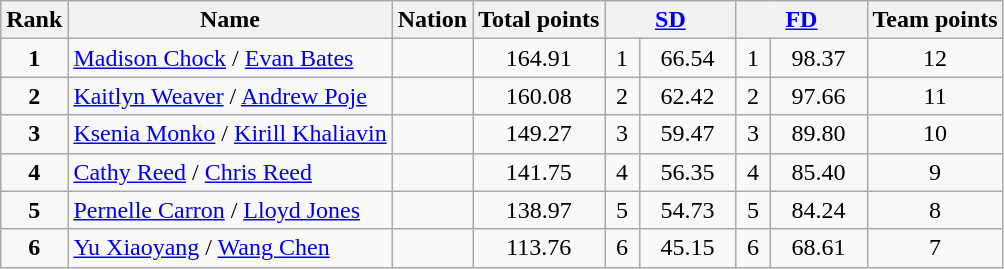<table class="wikitable sortable">
<tr>
<th>Rank</th>
<th>Name</th>
<th>Nation</th>
<th>Total points</th>
<th colspan="2" width="80px"><a href='#'>SD</a></th>
<th colspan="2" width="80px"><a href='#'>FD</a></th>
<th>Team points</th>
</tr>
<tr>
<td style="text-align: center;"><strong>1</strong></td>
<td><a href='#'>Madison Chock</a> / <a href='#'>Evan Bates</a></td>
<td></td>
<td style="text-align: center;">164.91</td>
<td style="text-align: center;">1</td>
<td style="text-align: center;">66.54</td>
<td style="text-align: center;">1</td>
<td style="text-align: center;">98.37</td>
<td style="text-align: center;">12</td>
</tr>
<tr>
<td style="text-align: center;"><strong>2</strong></td>
<td><a href='#'>Kaitlyn Weaver</a> / <a href='#'>Andrew Poje</a></td>
<td></td>
<td style="text-align: center;">160.08</td>
<td style="text-align: center;">2</td>
<td style="text-align: center;">62.42</td>
<td style="text-align: center;">2</td>
<td style="text-align: center;">97.66</td>
<td style="text-align: center;">11</td>
</tr>
<tr>
<td style="text-align: center;"><strong>3</strong></td>
<td><a href='#'>Ksenia Monko</a> / <a href='#'>Kirill Khaliavin</a></td>
<td></td>
<td style="text-align: center;">149.27</td>
<td style="text-align: center;">3</td>
<td style="text-align: center;">59.47</td>
<td style="text-align: center;">3</td>
<td style="text-align: center;">89.80</td>
<td style="text-align: center;">10</td>
</tr>
<tr>
<td style="text-align: center;"><strong>4</strong></td>
<td><a href='#'>Cathy Reed</a> / <a href='#'>Chris Reed</a></td>
<td></td>
<td style="text-align: center;">141.75</td>
<td style="text-align: center;">4</td>
<td style="text-align: center;">56.35</td>
<td style="text-align: center;">4</td>
<td style="text-align: center;">85.40</td>
<td style="text-align: center;">9</td>
</tr>
<tr>
<td style="text-align: center;"><strong>5</strong></td>
<td><a href='#'>Pernelle Carron</a> / <a href='#'>Lloyd Jones</a></td>
<td></td>
<td style="text-align: center;">138.97</td>
<td style="text-align: center;">5</td>
<td style="text-align: center;">54.73</td>
<td style="text-align: center;">5</td>
<td style="text-align: center;">84.24</td>
<td style="text-align: center;">8</td>
</tr>
<tr>
<td style="text-align: center;"><strong>6</strong></td>
<td><a href='#'>Yu Xiaoyang</a> / <a href='#'>Wang Chen</a></td>
<td></td>
<td style="text-align: center;">113.76</td>
<td style="text-align: center;">6</td>
<td style="text-align: center;">45.15</td>
<td style="text-align: center;">6</td>
<td style="text-align: center;">68.61</td>
<td style="text-align: center;">7</td>
</tr>
</table>
